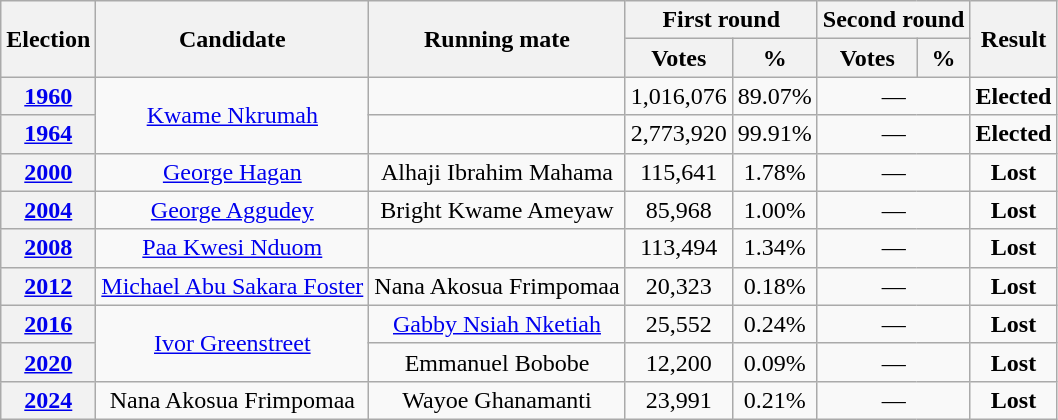<table class="wikitable" style="text-align:center">
<tr>
<th rowspan="2">Election</th>
<th rowspan="2">Candidate</th>
<th rowspan="2">Running mate</th>
<th colspan="2">First round</th>
<th colspan="2">Second round</th>
<th rowspan="2">Result</th>
</tr>
<tr>
<th>Votes</th>
<th>%</th>
<th>Votes</th>
<th>%</th>
</tr>
<tr>
<th align="center"><a href='#'>1960</a></th>
<td rowspan="2" align="center"><a href='#'>Kwame Nkrumah</a></td>
<td></td>
<td align="center">1,016,076</td>
<td align="center">89.07%</td>
<td colspan="2">—</td>
<td><strong>Elected</strong> </td>
</tr>
<tr>
<th align="center"><a href='#'>1964</a> </th>
<td></td>
<td align="center">2,773,920</td>
<td align="center">99.91%</td>
<td colspan="2">—</td>
<td><strong>Elected</strong> </td>
</tr>
<tr>
<th align="center"><a href='#'>2000</a></th>
<td align="center"><a href='#'>George Hagan</a></td>
<td>Alhaji Ibrahim Mahama</td>
<td align="center">115,641</td>
<td align="center">1.78%</td>
<td colspan="2">—</td>
<td><strong>Lost</strong> </td>
</tr>
<tr>
<th align="center"><a href='#'>2004</a></th>
<td align="center"><a href='#'>George Aggudey</a></td>
<td>Bright Kwame Ameyaw</td>
<td align="center">85,968</td>
<td align="center">1.00%</td>
<td colspan="2">—</td>
<td><strong>Lost</strong> </td>
</tr>
<tr>
<th align="center"><a href='#'>2008</a></th>
<td align="center"><a href='#'>Paa Kwesi Nduom</a></td>
<td></td>
<td align="center">113,494</td>
<td align="center">1.34%</td>
<td colspan="2">—</td>
<td><strong>Lost</strong> </td>
</tr>
<tr>
<th align="center"><a href='#'>2012</a></th>
<td align="center"><a href='#'>Michael Abu Sakara Foster</a></td>
<td>Nana Akosua Frimpomaa</td>
<td align="center">20,323</td>
<td align="center">0.18%</td>
<td colspan="2">—</td>
<td><strong>Lost</strong> </td>
</tr>
<tr>
<th align="center"><a href='#'>2016</a></th>
<td rowspan="2" align="center"><a href='#'>Ivor Greenstreet</a></td>
<td><a href='#'>Gabby Nsiah Nketiah</a></td>
<td align="center">25,552</td>
<td align="center">0.24%</td>
<td colspan="2">—</td>
<td><strong>Lost</strong> </td>
</tr>
<tr>
<th align="center"><a href='#'>2020</a></th>
<td>Emmanuel Bobobe</td>
<td align="center">12,200</td>
<td align="center">0.09%</td>
<td colspan="2">—</td>
<td><strong>Lost</strong> </td>
</tr>
<tr>
<th align="center"><a href='#'>2024</a></th>
<td>Nana Akosua Frimpomaa</td>
<td>Wayoe Ghanamanti</td>
<td align="center">23,991</td>
<td align="center">0.21%</td>
<td colspan="2">—</td>
<td><strong>Lost</strong> </td>
</tr>
</table>
